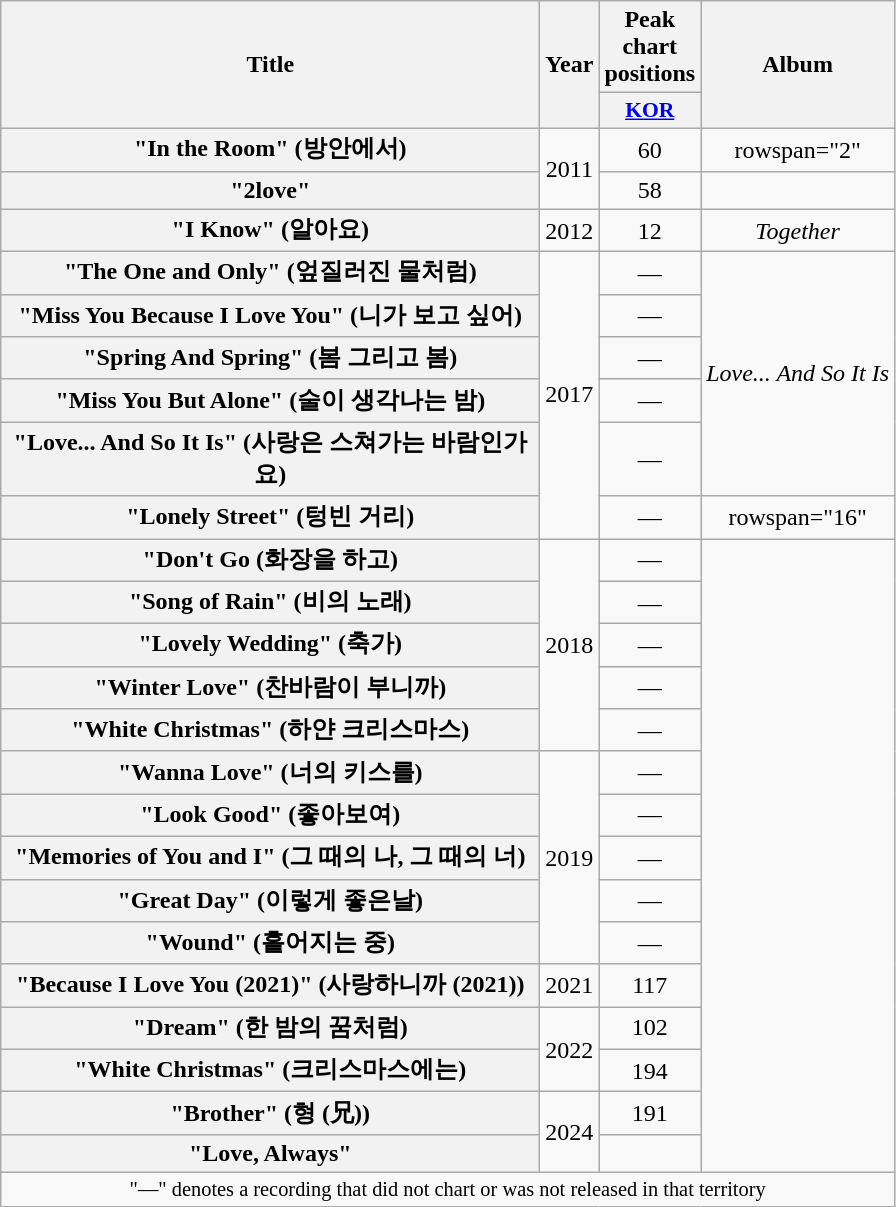<table class="wikitable plainrowheaders" style="text-align:center;">
<tr>
<th rowspan="2" style="width:22em;">Title</th>
<th rowspan="2">Year</th>
<th>Peak chart positions</th>
<th rowspan="2">Album</th>
</tr>
<tr>
<th scope="col" style="width:2.5em;font-size:90%;"><a href='#'>KOR</a><br></th>
</tr>
<tr>
<th scope="row">"In the Room" (방안에서)</th>
<td rowspan="2">2011</td>
<td>60</td>
<td>rowspan="2" </td>
</tr>
<tr>
<th scope="row">"2love" </th>
<td>58</td>
</tr>
<tr>
<th scope="row">"I Know" (알아요) </th>
<td>2012</td>
<td>12</td>
<td><em>Together</em></td>
</tr>
<tr>
<th scope="row">"The One and Only" (엎질러진 물처럼)</th>
<td rowspan="6">2017</td>
<td>—</td>
<td rowspan="5"><em>Love... And So It Is</em></td>
</tr>
<tr>
<th scope="row">"Miss You Because I Love You" (니가 보고 싶어)</th>
<td>—</td>
</tr>
<tr>
<th scope="row">"Spring And Spring" (봄 그리고 봄) </th>
<td>—</td>
</tr>
<tr>
<th scope="row">"Miss You But Alone" (술이 생각나는 밤)</th>
<td>—</td>
</tr>
<tr>
<th scope="row">"Love... And So It Is" (사랑은 스쳐가는 바람인가요)</th>
<td>—</td>
</tr>
<tr>
<th scope="row">"Lonely Street" (텅빈 거리)</th>
<td>—</td>
<td>rowspan="16" </td>
</tr>
<tr>
<th scope="row">"Don't Go (화장을 하고) </th>
<td rowspan="5">2018</td>
<td>—</td>
</tr>
<tr>
<th scope="row">"Song of Rain" (비의 노래) </th>
<td>—</td>
</tr>
<tr>
<th scope="row">"Lovely Wedding" (축가)</th>
<td>—</td>
</tr>
<tr>
<th scope="row">"Winter Love" (찬바람이 부니까)</th>
<td>—</td>
</tr>
<tr>
<th scope="row">"White Christmas" (하얀 크리스마스)</th>
<td>—</td>
</tr>
<tr>
<th scope="row">"Wanna Love" (너의 키스를)</th>
<td rowspan="5">2019</td>
<td>—</td>
</tr>
<tr>
<th scope="row">"Look Good" (좋아보여)</th>
<td>—</td>
</tr>
<tr>
<th scope="row">"Memories of You and I" (그 때의 나, 그 때의 너)</th>
<td>—</td>
</tr>
<tr>
<th scope="row">"Great Day" (이렇게 좋은날)</th>
<td>—</td>
</tr>
<tr>
<th scope="row">"Wound" (흩어지는 중)</th>
<td>—</td>
</tr>
<tr>
<th scope="row">"Because I Love You (2021)" (사랑하니까 (2021))</th>
<td>2021</td>
<td>117</td>
</tr>
<tr>
<th scope="row">"Dream" (한 밤의 꿈처럼)</th>
<td rowspan="2">2022</td>
<td>102</td>
</tr>
<tr>
<th scope="row">"White Christmas" (크리스마스에는)<br></th>
<td>194</td>
</tr>
<tr>
<th scope="row">"Brother" (형 (兄))</th>
<td rowspan="2">2024</td>
<td>191</td>
</tr>
<tr>
<th scope="row">"Love, Always"</th>
<td></td>
</tr>
<tr>
<td colspan="6" style="font-size:85%">"—" denotes a recording that did not chart or was not released in that territory</td>
</tr>
</table>
